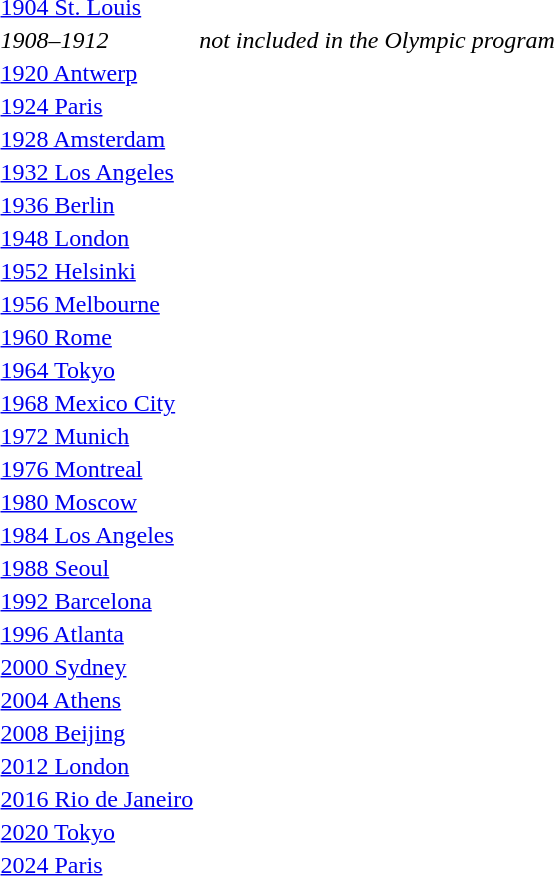<table>
<tr valign="top">
<td><a href='#'>1904 St. Louis</a><br></td>
<td></td>
<td></td>
<td></td>
</tr>
<tr>
<td><em>1908–1912</em></td>
<td colspan="3" style="text-align:center;"><em>not included in the Olympic program</em></td>
</tr>
<tr valign="top">
<td><a href='#'>1920 Antwerp</a><br></td>
<td></td>
<td></td>
<td></td>
</tr>
<tr valign="top">
<td><a href='#'>1924 Paris</a><br></td>
<td></td>
<td></td>
<td></td>
</tr>
<tr valign="top">
<td><a href='#'>1928 Amsterdam</a><br></td>
<td></td>
<td></td>
<td></td>
</tr>
<tr valign="top">
<td><a href='#'>1932 Los Angeles</a><br></td>
<td></td>
<td></td>
<td></td>
</tr>
<tr valign="top">
<td><a href='#'>1936 Berlin</a><br></td>
<td></td>
<td></td>
<td></td>
</tr>
<tr valign="top">
<td><a href='#'>1948 London</a><br></td>
<td></td>
<td></td>
<td></td>
</tr>
<tr valign="top">
<td><a href='#'>1952 Helsinki</a><br></td>
<td></td>
<td></td>
<td><br></td>
</tr>
<tr valign="top">
<td><a href='#'>1956 Melbourne</a><br></td>
<td></td>
<td></td>
<td><br></td>
</tr>
<tr valign="top">
<td><a href='#'>1960 Rome</a><br></td>
<td></td>
<td></td>
<td><br></td>
</tr>
<tr valign="top">
<td><a href='#'>1964 Tokyo</a><br></td>
<td></td>
<td></td>
<td><br></td>
</tr>
<tr valign="top">
<td><a href='#'>1968 Mexico City</a><br></td>
<td></td>
<td></td>
<td><br></td>
</tr>
<tr valign="top">
<td><a href='#'>1972 Munich</a><br></td>
<td></td>
<td></td>
<td><br></td>
</tr>
<tr valign="top">
<td><a href='#'>1976 Montreal</a><br></td>
<td></td>
<td></td>
<td><br></td>
</tr>
<tr valign="top">
<td><a href='#'>1980 Moscow</a><br></td>
<td></td>
<td></td>
<td><br></td>
</tr>
<tr valign="top">
<td><a href='#'>1984 Los Angeles</a><br></td>
<td></td>
<td></td>
<td><br></td>
</tr>
<tr valign="top">
<td><a href='#'>1988 Seoul</a><br></td>
<td></td>
<td></td>
<td><br></td>
</tr>
<tr valign="top">
<td><a href='#'>1992 Barcelona</a><br></td>
<td></td>
<td></td>
<td><br></td>
</tr>
<tr valign="top">
<td><a href='#'>1996 Atlanta</a><br></td>
<td></td>
<td></td>
<td><br></td>
</tr>
<tr valign="top">
<td><a href='#'>2000 Sydney</a><br></td>
<td></td>
<td></td>
<td><br></td>
</tr>
<tr valign="top">
<td><a href='#'>2004 Athens</a><br></td>
<td></td>
<td></td>
<td><br></td>
</tr>
<tr valign="top">
<td><a href='#'>2008 Beijing</a><br></td>
<td></td>
<td></td>
<td><br></td>
</tr>
<tr valign="top">
<td><a href='#'>2012 London</a><br></td>
<td></td>
<td></td>
<td><br></td>
</tr>
<tr valign="top">
<td><a href='#'>2016 Rio de Janeiro</a><br></td>
<td></td>
<td></td>
<td><br></td>
</tr>
<tr valign="top">
<td><a href='#'>2020 Tokyo</a><br></td>
<td></td>
<td></td>
<td><br></td>
</tr>
<tr valign="top">
<td><a href='#'>2024 Paris</a><br></td>
<td></td>
<td></td>
<td><br></td>
</tr>
</table>
